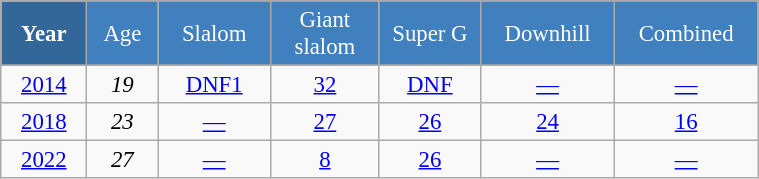<table class="wikitable" style="font-size:95%; text-align:center; border:grey solid 1px; border-collapse:collapse;" width="40%">
<tr style="background-color:#369; color:white;">
<td rowspan="2" colspan="1" width="4%"><strong>Year</strong></td>
</tr>
<tr style="background-color:#4180be; color:white;">
<td width="3%">Age</td>
<td width="5%">Slalom</td>
<td width="5%">Giant<br>slalom</td>
<td width="5%">Super G</td>
<td width="5%">Downhill</td>
<td width="5%">Combined</td>
</tr>
<tr style="background-color:#8CB2D8; color:white;">
</tr>
<tr>
<td><a href='#'>2014</a></td>
<td><em>19</em></td>
<td><a href='#'>DNF1</a></td>
<td><a href='#'>32</a></td>
<td><a href='#'>DNF</a></td>
<td><a href='#'>—</a></td>
<td><a href='#'>—</a></td>
</tr>
<tr>
<td><a href='#'>2018</a></td>
<td><em>23</em></td>
<td><a href='#'>—</a></td>
<td><a href='#'>27</a></td>
<td><a href='#'>26</a></td>
<td><a href='#'>24</a></td>
<td><a href='#'>16</a></td>
</tr>
<tr>
<td><a href='#'>2022</a></td>
<td><em>27</em></td>
<td><a href='#'>—</a></td>
<td><a href='#'>8</a></td>
<td><a href='#'>26</a></td>
<td><a href='#'>—</a></td>
<td><a href='#'>—</a></td>
</tr>
</table>
